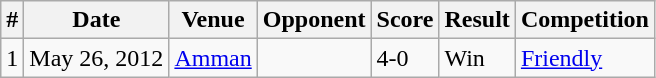<table class="wikitable">
<tr>
<th>#</th>
<th>Date</th>
<th>Venue</th>
<th>Opponent</th>
<th>Score</th>
<th>Result</th>
<th>Competition</th>
</tr>
<tr>
<td>1</td>
<td>May 26, 2012</td>
<td><a href='#'>Amman</a></td>
<td></td>
<td>4-0</td>
<td>Win</td>
<td><a href='#'>Friendly</a></td>
</tr>
</table>
